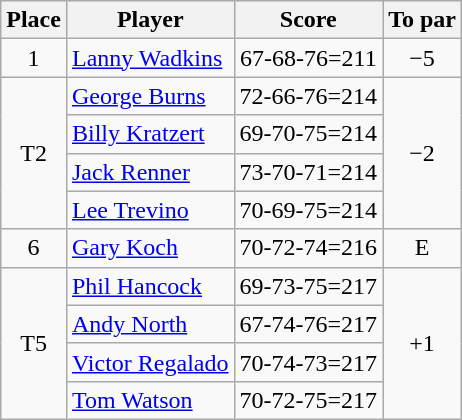<table class="wikitable">
<tr>
<th>Place</th>
<th>Player</th>
<th>Score</th>
<th>To par</th>
</tr>
<tr>
<td align=center>1</td>
<td> <a href='#'>Lanny Wadkins</a></td>
<td align=center>67-68-76=211</td>
<td align=center>−5</td>
</tr>
<tr>
<td rowspan=4 align=center>T2</td>
<td> <a href='#'>George Burns</a></td>
<td align=center>72-66-76=214</td>
<td rowspan=4 align=center>−2</td>
</tr>
<tr>
<td> <a href='#'>Billy Kratzert</a></td>
<td align=center>69-70-75=214</td>
</tr>
<tr>
<td> <a href='#'>Jack Renner</a></td>
<td align=center>73-70-71=214</td>
</tr>
<tr>
<td> <a href='#'>Lee Trevino</a></td>
<td align=center>70-69-75=214</td>
</tr>
<tr>
<td align=center>6</td>
<td> <a href='#'>Gary Koch</a></td>
<td align=center>70-72-74=216</td>
<td align=center>E</td>
</tr>
<tr>
<td rowspan=4 align=center>T5</td>
<td> <a href='#'>Phil Hancock</a></td>
<td align=center>69-73-75=217</td>
<td rowspan=4 align=center>+1</td>
</tr>
<tr>
<td> <a href='#'>Andy North</a></td>
<td align=center>67-74-76=217</td>
</tr>
<tr>
<td> <a href='#'>Victor Regalado</a></td>
<td align=center>70-74-73=217</td>
</tr>
<tr>
<td> <a href='#'>Tom Watson</a></td>
<td align=center>70-72-75=217</td>
</tr>
</table>
